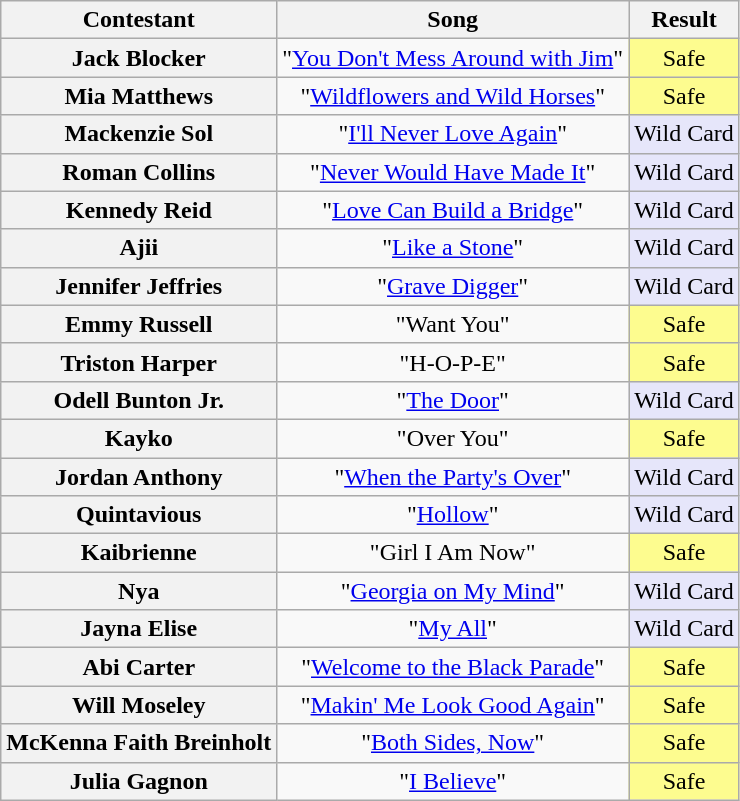<table class="wikitable" style="text-align:center">
<tr>
<th scope="col">Contestant</th>
<th scope="col">Song</th>
<th scope="col">Result</th>
</tr>
<tr>
<th scope="row">Jack Blocker</th>
<td>"<a href='#'>You Don't Mess Around with Jim</a>"</td>
<td style="background:#FDFC8F;">Safe</td>
</tr>
<tr>
<th scope="row">Mia Matthews</th>
<td>"<a href='#'>Wildflowers and Wild Horses</a>"</td>
<td style="background:#FDFC8F;">Safe</td>
</tr>
<tr>
<th scope="row">Mackenzie Sol</th>
<td>"<a href='#'>I'll Never Love Again</a>"</td>
<td style="background:#E6E6FA;">Wild Card</td>
</tr>
<tr>
<th scope="row">Roman Collins</th>
<td>"<a href='#'>Never Would Have Made It</a>"</td>
<td style="background:#E6E6FA;">Wild Card</td>
</tr>
<tr>
<th scope="row">Kennedy Reid</th>
<td>"<a href='#'>Love Can Build a Bridge</a>"</td>
<td style="background:#E6E6FA;">Wild Card</td>
</tr>
<tr>
<th scope="row">Ajii</th>
<td>"<a href='#'>Like a Stone</a>"</td>
<td style="background:#E6E6FA;">Wild Card</td>
</tr>
<tr>
<th scope="row">Jennifer Jeffries</th>
<td>"<a href='#'>Grave Digger</a>"</td>
<td style="background:#E6E6FA;">Wild Card</td>
</tr>
<tr>
<th scope="row">Emmy Russell</th>
<td>"Want You"</td>
<td style="background:#FDFC8F;">Safe</td>
</tr>
<tr>
<th scope="row">Triston Harper</th>
<td>"H-O-P-E"</td>
<td style="background:#FDFC8F;">Safe</td>
</tr>
<tr>
<th scope="row">Odell Bunton Jr.</th>
<td>"<a href='#'>The Door</a>"</td>
<td style="background:#E6E6FA;">Wild Card</td>
</tr>
<tr>
<th scope="row">Kayko</th>
<td>"Over You"</td>
<td style="background:#FDFC8F;">Safe</td>
</tr>
<tr>
<th scope="row">Jordan Anthony</th>
<td>"<a href='#'>When the Party's Over</a>"</td>
<td style="background:#E6E6FA;">Wild Card</td>
</tr>
<tr>
<th scope="row">Quintavious</th>
<td>"<a href='#'>Hollow</a>"</td>
<td style="background:#E6E6FA;">Wild Card</td>
</tr>
<tr>
<th scope="row">Kaibrienne</th>
<td>"Girl I Am Now"</td>
<td style="background:#FDFC8F;">Safe</td>
</tr>
<tr>
<th scope="row">Nya</th>
<td>"<a href='#'>Georgia on My Mind</a>"</td>
<td style="background:#E6E6FA;">Wild Card</td>
</tr>
<tr>
<th scope="row">Jayna Elise</th>
<td>"<a href='#'>My All</a>"</td>
<td style="background:#E6E6FA;">Wild Card</td>
</tr>
<tr>
<th scope="row">Abi Carter</th>
<td>"<a href='#'>Welcome to the Black Parade</a>"</td>
<td style="background:#FDFC8F;">Safe</td>
</tr>
<tr>
<th scope="row">Will Moseley</th>
<td>"<a href='#'>Makin' Me Look Good Again</a>"</td>
<td style="background:#FDFC8F;">Safe</td>
</tr>
<tr>
<th scope="row">McKenna Faith Breinholt</th>
<td>"<a href='#'>Both Sides, Now</a>"</td>
<td style="background:#FDFC8F;">Safe</td>
</tr>
<tr>
<th scope="row">Julia Gagnon</th>
<td>"<a href='#'>I Believe</a>"</td>
<td style="background:#FDFC8F;">Safe</td>
</tr>
</table>
